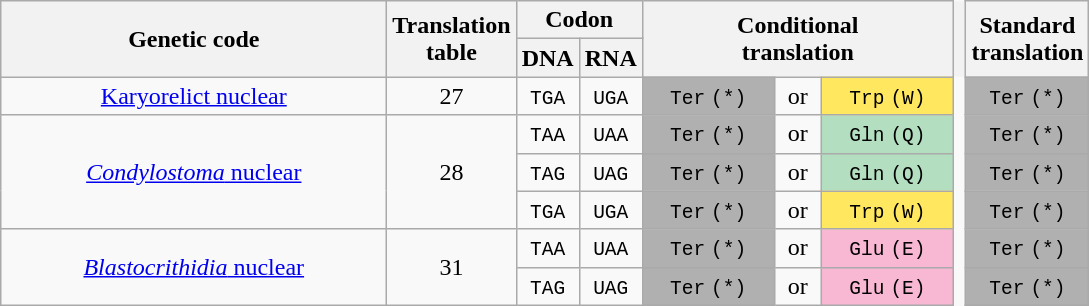<table class="wikitable" style="border:none; text-align:center;">
<tr>
<th rowspan="2" style="width: 250px;">Genetic code</th>
<th rowspan="2" style="width: 25px;">Translation <br> table</th>
<th colspan="2">Codon</th>
<th rowspan="2" colspan="3" style="width: 200px;">Conditional <br> translation</th>
<th rowspan="2" style="border:none; width:1px;"></th>
<th rowspan="2" style="width: 50px;">Standard translation</th>
</tr>
<tr>
<th style="width: 25px;">DNA</th>
<th style="width: 25px;">RNA</th>
</tr>
<tr>
<td rowspan="1"><a href='#'>Karyorelict nuclear</a></td>
<td>27</td>
<td><code>TGA</code></td>
<td><code>UGA</code></td>
<td style="width: 50px; background-color:#B0B0B0;"><code>Ter</code> <code>(*)</code></td>
<td style="width: 10px;">or</td>
<td style="width: 50px; background-color:#ffe75f;"><code>Trp</code> <code>(W)</code></td>
<td style="border: none; width: 1px;"></td>
<td style="background-color:#B0B0B0;"><code>Ter</code> <code>(*)</code></td>
</tr>
<tr>
<td rowspan="3"><a href='#'><em>Condylostoma</em> nuclear</a></td>
<td rowspan="3">28</td>
<td><code>TAA</code></td>
<td><code>UAA</code></td>
<td style="width: 50px; background-color:#B0B0B0;"><code>Ter</code> <code>(*)</code></td>
<td style="width: 10px;">or</td>
<td style="width: 50px; background-color:#b3dec0;"><code>Gln</code> <code>(Q)</code></td>
<td style="border: none; width: 1px;"></td>
<td style="background-color:#B0B0B0;"><code>Ter</code> <code>(*)</code></td>
</tr>
<tr>
<td><code>TAG</code></td>
<td><code>UAG</code></td>
<td style="width: 50px; background-color:#B0B0B0;"><code>Ter</code> <code>(*)</code></td>
<td style="width: 10px;">or</td>
<td style="width: 50px; background-color:#b3dec0;"><code>Gln</code> <code>(Q)</code></td>
<td style="border: none; width: 1px;"></td>
<td style="background-color:#B0B0B0;"><code>Ter</code> <code>(*)</code></td>
</tr>
<tr>
<td><code>TGA</code></td>
<td><code>UGA</code></td>
<td style="width: 50px; background-color:#B0B0B0;"><code>Ter</code> <code>(*)</code></td>
<td style="width: 10px;">or</td>
<td style="width: 50px; background-color:#ffe75f;"><code>Trp</code> <code>(W)</code></td>
<td style="border: none; width: 1px;"></td>
<td style="background-color:#B0B0B0;"><code>Ter</code> <code>(*)</code></td>
</tr>
<tr>
<td rowspan="2"><a href='#'><em>Blastocrithidia</em> nuclear</a></td>
<td rowspan="2">31</td>
<td><code>TAA</code></td>
<td><code>UAA</code></td>
<td style="width: 50px; background-color:#B0B0B0;"><code>Ter</code> <code>(*)</code></td>
<td style="width: 10px;">or</td>
<td style="width: 50px; background-color:#f8b7d3;"><code>Glu</code> <code>(E)</code></td>
<td style="border: none; width: 1px;"></td>
<td style="background-color:#B0B0B0;"><code>Ter</code> <code>(*)</code></td>
</tr>
<tr>
<td><code>TAG</code></td>
<td><code>UAG</code></td>
<td style="width: 50px; background-color:#B0B0B0;"><code>Ter</code> <code>(*)</code></td>
<td style="width: 10px;">or</td>
<td style="width: 50px; background-color:#f8b7d3;"><code>Glu</code> <code>(E)</code></td>
<td style="border: none; width: 1px;"></td>
<td style="background-color:#B0B0B0;"><code>Ter</code> <code>(*)</code></td>
</tr>
</table>
